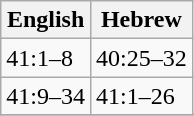<table class=wikitable>
<tr>
<th>English</th>
<th>Hebrew</th>
</tr>
<tr>
<td>41:1–8</td>
<td>40:25–32</td>
</tr>
<tr>
<td>41:9–34</td>
<td>41:1–26</td>
</tr>
<tr>
</tr>
</table>
